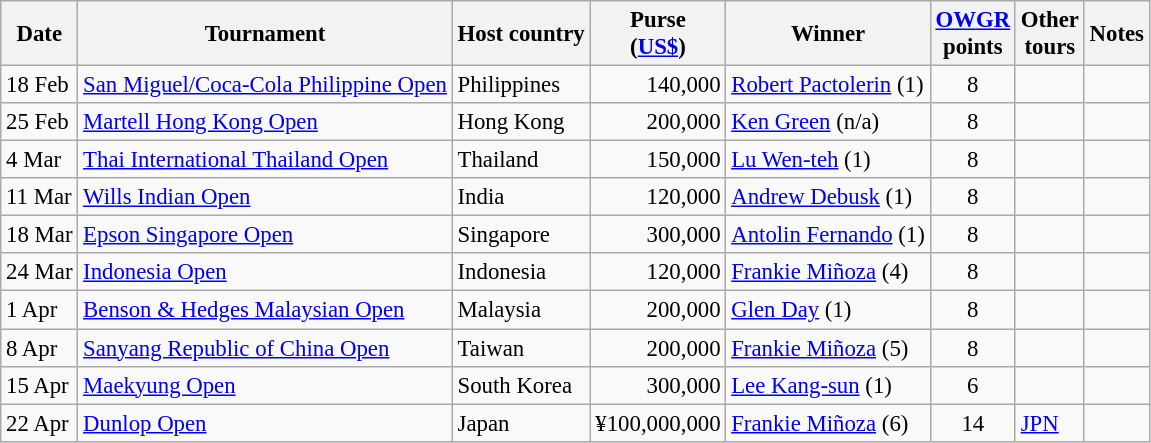<table class="wikitable" style="font-size:95%">
<tr>
<th>Date</th>
<th>Tournament</th>
<th>Host country</th>
<th>Purse<br>(<a href='#'>US$</a>)</th>
<th>Winner</th>
<th><a href='#'>OWGR</a><br>points</th>
<th>Other<br>tours</th>
<th>Notes</th>
</tr>
<tr>
<td>18 Feb</td>
<td><a href='#'>San Miguel/Coca-Cola Philippine Open</a></td>
<td>Philippines</td>
<td align=right>140,000</td>
<td> <a href='#'>Robert Pactolerin</a> (1)</td>
<td align=center>8</td>
<td></td>
<td></td>
</tr>
<tr>
<td>25 Feb</td>
<td><a href='#'>Martell Hong Kong Open</a></td>
<td>Hong Kong</td>
<td align=right>200,000</td>
<td> <a href='#'>Ken Green</a> (n/a)</td>
<td align=center>8</td>
<td></td>
<td></td>
</tr>
<tr>
<td>4 Mar</td>
<td><a href='#'>Thai International Thailand Open</a></td>
<td>Thailand</td>
<td align=right>150,000</td>
<td> <a href='#'>Lu Wen-teh</a> (1)</td>
<td align=center>8</td>
<td></td>
<td></td>
</tr>
<tr>
<td>11 Mar</td>
<td><a href='#'>Wills Indian Open</a></td>
<td>India</td>
<td align=right>120,000</td>
<td> <a href='#'>Andrew Debusk</a> (1)</td>
<td align=center>8</td>
<td></td>
<td></td>
</tr>
<tr>
<td>18 Mar</td>
<td><a href='#'>Epson Singapore Open</a></td>
<td>Singapore</td>
<td align=right>300,000</td>
<td> <a href='#'>Antolin Fernando</a> (1)</td>
<td align=center>8</td>
<td></td>
<td></td>
</tr>
<tr>
<td>24 Mar</td>
<td><a href='#'>Indonesia Open</a></td>
<td>Indonesia</td>
<td align=right>120,000</td>
<td> <a href='#'>Frankie Miñoza</a> (4)</td>
<td align=center>8</td>
<td></td>
<td></td>
</tr>
<tr>
<td>1 Apr</td>
<td><a href='#'>Benson & Hedges Malaysian Open</a></td>
<td>Malaysia</td>
<td align=right>200,000</td>
<td> <a href='#'>Glen Day</a> (1)</td>
<td align=center>8</td>
<td></td>
<td></td>
</tr>
<tr>
<td>8 Apr</td>
<td><a href='#'>Sanyang Republic of China Open</a></td>
<td>Taiwan</td>
<td align=right>200,000</td>
<td> <a href='#'>Frankie Miñoza</a> (5)</td>
<td align=center>8</td>
<td></td>
<td></td>
</tr>
<tr>
<td>15 Apr</td>
<td><a href='#'>Maekyung Open</a></td>
<td>South Korea</td>
<td align=right>300,000</td>
<td> <a href='#'>Lee Kang-sun</a> (1)</td>
<td align=center>6</td>
<td></td>
<td></td>
</tr>
<tr>
<td>22 Apr</td>
<td><a href='#'>Dunlop Open</a></td>
<td>Japan</td>
<td align=right>¥100,000,000</td>
<td> <a href='#'>Frankie Miñoza</a> (6)</td>
<td align=center>14</td>
<td><a href='#'>JPN</a></td>
<td></td>
</tr>
</table>
